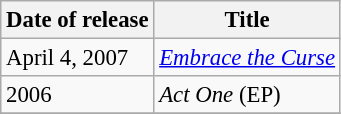<table class="wikitable" style="font-size:95%;">
<tr>
<th>Date of release</th>
<th>Title</th>
</tr>
<tr Gold>
<td>April 4, 2007</td>
<td><em><a href='#'>Embrace the Curse</a></em></td>
</tr>
<tr>
<td>2006</td>
<td><em>Act One</em> (EP)</td>
</tr>
<tr>
</tr>
</table>
